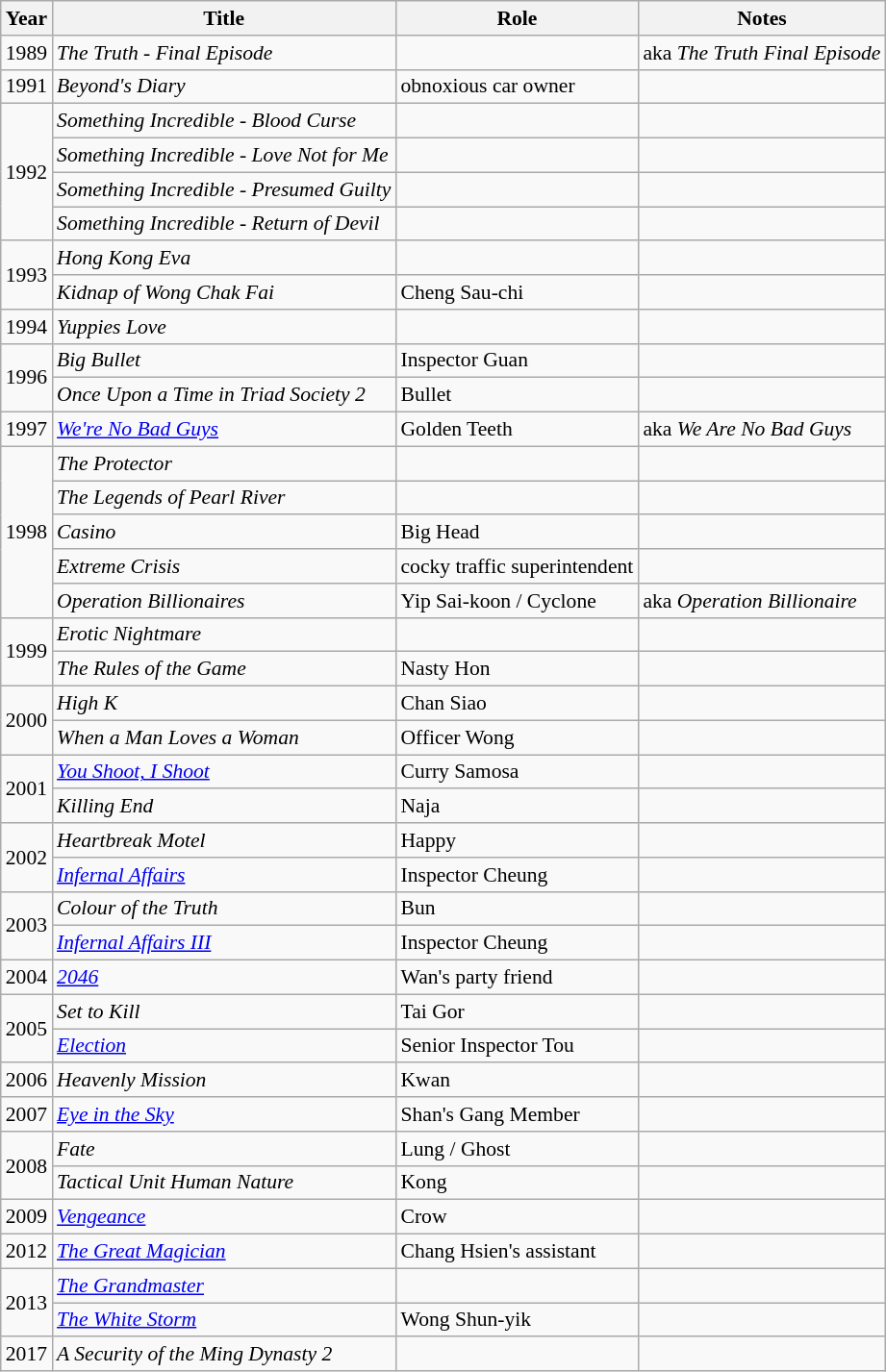<table class="wikitable" style="font-size: 90%;">
<tr>
<th>Year</th>
<th>Title</th>
<th>Role</th>
<th>Notes</th>
</tr>
<tr>
<td>1989</td>
<td><em>The Truth - Final Episode</em></td>
<td></td>
<td>aka <em>The Truth Final Episode</em></td>
</tr>
<tr>
<td>1991</td>
<td><em>Beyond's Diary</em></td>
<td>obnoxious car owner</td>
<td></td>
</tr>
<tr>
<td rowspan=4>1992</td>
<td><em>Something Incredible - Blood Curse</em></td>
<td></td>
<td></td>
</tr>
<tr>
<td><em>Something Incredible - Love Not for Me</em></td>
<td></td>
<td></td>
</tr>
<tr>
<td><em>Something Incredible - Presumed Guilty</em></td>
<td></td>
<td></td>
</tr>
<tr>
<td><em>Something Incredible - Return of Devil</em></td>
<td></td>
<td></td>
</tr>
<tr>
<td rowspan=2>1993</td>
<td><em>Hong Kong Eva</em></td>
<td></td>
<td></td>
</tr>
<tr>
<td><em>Kidnap of Wong Chak Fai</em></td>
<td>Cheng Sau-chi</td>
<td></td>
</tr>
<tr>
<td>1994</td>
<td><em>Yuppies Love</em></td>
<td></td>
<td></td>
</tr>
<tr>
<td rowspan=2>1996</td>
<td><em>Big Bullet</em></td>
<td>Inspector Guan</td>
<td></td>
</tr>
<tr>
<td><em>Once Upon a Time in Triad Society 2</em></td>
<td>Bullet</td>
<td></td>
</tr>
<tr>
<td>1997</td>
<td><em><a href='#'>We're No Bad Guys</a></em></td>
<td>Golden Teeth</td>
<td>aka <em>We Are No Bad Guys</em></td>
</tr>
<tr>
<td rowspan=5>1998</td>
<td><em>The Protector</em></td>
<td></td>
<td></td>
</tr>
<tr>
<td><em>The Legends of Pearl River</em></td>
<td></td>
<td></td>
</tr>
<tr>
<td><em>Casino</em></td>
<td>Big Head</td>
<td></td>
</tr>
<tr>
<td><em>Extreme Crisis</em></td>
<td>cocky traffic superintendent</td>
<td></td>
</tr>
<tr>
<td><em>Operation Billionaires</em></td>
<td>Yip Sai-koon / Cyclone</td>
<td>aka <em>Operation Billionaire</em></td>
</tr>
<tr>
<td rowspan=2>1999</td>
<td><em>Erotic Nightmare</em></td>
<td></td>
<td></td>
</tr>
<tr>
<td><em>The Rules of the Game</em></td>
<td>Nasty Hon</td>
<td></td>
</tr>
<tr>
<td rowspan=2>2000</td>
<td><em>High K</em></td>
<td>Chan Siao</td>
<td></td>
</tr>
<tr>
<td><em>When a Man Loves a Woman</em></td>
<td>Officer Wong</td>
<td></td>
</tr>
<tr>
<td rowspan=2>2001</td>
<td><em><a href='#'>You Shoot, I Shoot</a></em></td>
<td>Curry Samosa</td>
<td></td>
</tr>
<tr>
<td><em>Killing End</em></td>
<td>Naja</td>
<td></td>
</tr>
<tr>
<td rowspan=2>2002</td>
<td><em>Heartbreak Motel</em></td>
<td>Happy</td>
<td></td>
</tr>
<tr>
<td><em><a href='#'>Infernal Affairs</a></em></td>
<td>Inspector Cheung</td>
<td></td>
</tr>
<tr>
<td rowspan=2>2003</td>
<td><em>Colour of the Truth</em></td>
<td>Bun</td>
<td></td>
</tr>
<tr>
<td><em><a href='#'>Infernal Affairs III</a></em></td>
<td>Inspector Cheung</td>
<td></td>
</tr>
<tr>
<td>2004</td>
<td><em><a href='#'>2046</a></em></td>
<td>Wan's party friend</td>
<td></td>
</tr>
<tr>
<td rowspan=2>2005</td>
<td><em>Set to Kill</em></td>
<td>Tai Gor</td>
<td></td>
</tr>
<tr>
<td><em><a href='#'>Election</a></em></td>
<td>Senior Inspector Tou</td>
<td></td>
</tr>
<tr>
<td>2006</td>
<td><em>Heavenly Mission</em></td>
<td>Kwan</td>
<td></td>
</tr>
<tr>
<td>2007</td>
<td><em><a href='#'>Eye in the Sky</a></em></td>
<td>Shan's Gang Member</td>
<td></td>
</tr>
<tr>
<td rowspan=2>2008</td>
<td><em>Fate</em></td>
<td>Lung / Ghost</td>
<td></td>
</tr>
<tr>
<td><em>Tactical Unit Human Nature</em></td>
<td>Kong</td>
<td></td>
</tr>
<tr>
<td>2009</td>
<td><em><a href='#'>Vengeance</a></em></td>
<td>Crow</td>
<td></td>
</tr>
<tr>
<td>2012</td>
<td><em><a href='#'>The Great Magician</a></em></td>
<td>Chang Hsien's assistant</td>
<td></td>
</tr>
<tr>
<td rowspan=2>2013</td>
<td><em><a href='#'>The Grandmaster</a></em></td>
<td></td>
<td></td>
</tr>
<tr>
<td><em><a href='#'>The White Storm</a></em></td>
<td>Wong Shun-yik</td>
<td></td>
</tr>
<tr>
<td>2017</td>
<td><em>A Security of the Ming Dynasty 2</em></td>
<td></td>
<td></td>
</tr>
</table>
